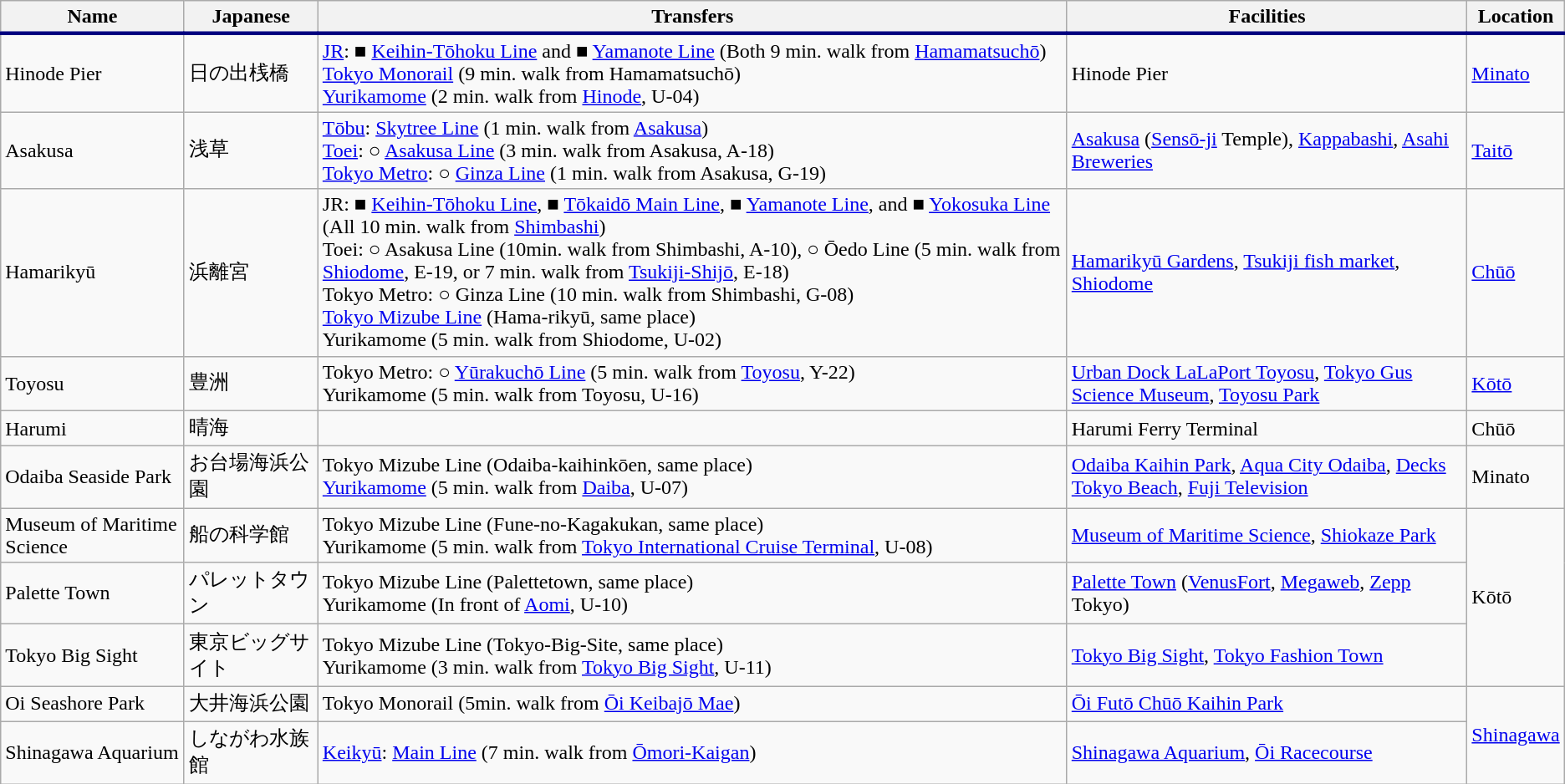<table class="wikitable">
<tr style="border-bottom:navy solid 3px;">
<th>Name</th>
<th>Japanese</th>
<th>Transfers</th>
<th>Facilities</th>
<th>Location</th>
</tr>
<tr>
<td>Hinode Pier</td>
<td>日の出桟橋</td>
<td><a href='#'>JR</a>: <span>■</span> <a href='#'>Keihin-Tōhoku Line</a> and <span>■</span> <a href='#'>Yamanote Line</a> (Both 9 min. walk from <a href='#'>Hamamatsuchō</a>)<br><a href='#'>Tokyo Monorail</a> (9 min. walk from Hamamatsuchō)<br><a href='#'>Yurikamome</a> (2 min. walk from <a href='#'>Hinode</a>, U-04)</td>
<td>Hinode Pier</td>
<td><a href='#'>Minato</a></td>
</tr>
<tr>
<td>Asakusa</td>
<td>浅草</td>
<td><a href='#'>Tōbu</a>: <a href='#'>Skytree Line</a> (1 min. walk from <a href='#'>Asakusa</a>)<br><a href='#'>Toei</a>: <span><strong>○</strong></span> <a href='#'>Asakusa Line</a> (3 min. walk from Asakusa, A-18)<br><a href='#'>Tokyo Metro</a>: <span><strong>○</strong></span> <a href='#'>Ginza Line</a> (1 min. walk from Asakusa, G-19)</td>
<td><a href='#'>Asakusa</a> (<a href='#'>Sensō-ji</a> Temple), <a href='#'>Kappabashi</a>, <a href='#'>Asahi Breweries</a></td>
<td><a href='#'>Taitō</a></td>
</tr>
<tr>
<td>Hamarikyū</td>
<td>浜離宮</td>
<td>JR: <span>■</span> <a href='#'>Keihin-Tōhoku Line</a>, <span>■</span> <a href='#'>Tōkaidō Main Line</a>, <span>■</span> <a href='#'>Yamanote Line</a>, and <span>■</span> <a href='#'>Yokosuka Line</a> (All 10 min. walk from <a href='#'>Shimbashi</a>)<br>Toei: <span><strong>○</strong></span> Asakusa Line (10min. walk from Shimbashi, A-10), <span><strong>○</strong></span> Ōedo Line (5 min. walk from <a href='#'>Shiodome</a>, E-19, or 7 min. walk from <a href='#'>Tsukiji-Shijō</a>, E-18)<br>Tokyo Metro: <span><strong>○</strong></span> Ginza Line (10 min. walk from Shimbashi, G-08)<br><a href='#'>Tokyo Mizube Line</a> (Hama-rikyū, same place)<br>Yurikamome (5 min. walk from Shiodome, U-02)</td>
<td><a href='#'>Hamarikyū Gardens</a>, <a href='#'>Tsukiji fish market</a>, <a href='#'>Shiodome</a></td>
<td><a href='#'>Chūō</a></td>
</tr>
<tr>
<td>Toyosu</td>
<td>豊洲</td>
<td>Tokyo Metro: <span><strong>○</strong></span> <a href='#'>Yūrakuchō Line</a> (5 min. walk from <a href='#'>Toyosu</a>, Y-22)<br>Yurikamome (5 min. walk from Toyosu, U-16)</td>
<td><a href='#'>Urban Dock LaLaPort Toyosu</a>, <a href='#'>Tokyo Gus Science Museum</a>, <a href='#'>Toyosu Park</a></td>
<td><a href='#'>Kōtō</a></td>
</tr>
<tr>
<td>Harumi</td>
<td>晴海</td>
<td></td>
<td>Harumi Ferry Terminal</td>
<td>Chūō</td>
</tr>
<tr>
<td>Odaiba Seaside Park</td>
<td>お台場海浜公園</td>
<td>Tokyo Mizube Line (Odaiba-kaihinkōen, same place)<br><a href='#'>Yurikamome</a> (5 min. walk from <a href='#'>Daiba</a>, U-07)</td>
<td><a href='#'>Odaiba Kaihin Park</a>, <a href='#'>Aqua City Odaiba</a>, <a href='#'>Decks Tokyo Beach</a>, <a href='#'>Fuji Television</a></td>
<td>Minato</td>
</tr>
<tr>
<td>Museum of Maritime Science</td>
<td>船の科学館</td>
<td>Tokyo Mizube Line (Fune-no-Kagakukan, same place)<br>Yurikamome (5 min. walk from <a href='#'>Tokyo International Cruise Terminal</a>, U-08)</td>
<td><a href='#'>Museum of Maritime Science</a>, <a href='#'>Shiokaze Park</a></td>
<td rowspan=3>Kōtō</td>
</tr>
<tr>
<td>Palette Town</td>
<td>パレットタウン</td>
<td>Tokyo Mizube Line (Palettetown, same place)<br>Yurikamome (In front of <a href='#'>Aomi</a>, U-10)</td>
<td><a href='#'>Palette Town</a> (<a href='#'>VenusFort</a>, <a href='#'>Megaweb</a>, <a href='#'>Zepp</a> Tokyo)</td>
</tr>
<tr>
<td>Tokyo Big Sight</td>
<td>東京ビッグサイト</td>
<td>Tokyo Mizube Line (Tokyo-Big-Site, same place)<br>Yurikamome (3 min. walk from <a href='#'>Tokyo Big Sight</a>, U-11)</td>
<td><a href='#'>Tokyo Big Sight</a>, <a href='#'>Tokyo Fashion Town</a></td>
</tr>
<tr>
<td>Oi Seashore Park</td>
<td>大井海浜公園</td>
<td>Tokyo Monorail (5min. walk from <a href='#'>Ōi Keibajō Mae</a>)</td>
<td><a href='#'>Ōi Futō Chūō Kaihin Park</a></td>
<td rowspan=2><a href='#'>Shinagawa</a></td>
</tr>
<tr>
<td>Shinagawa Aquarium</td>
<td>しながわ水族館</td>
<td><a href='#'>Keikyū</a>: <a href='#'>Main Line</a> (7 min. walk from <a href='#'>Ōmori-Kaigan</a>)</td>
<td><a href='#'>Shinagawa Aquarium</a>, <a href='#'>Ōi Racecourse</a></td>
</tr>
</table>
